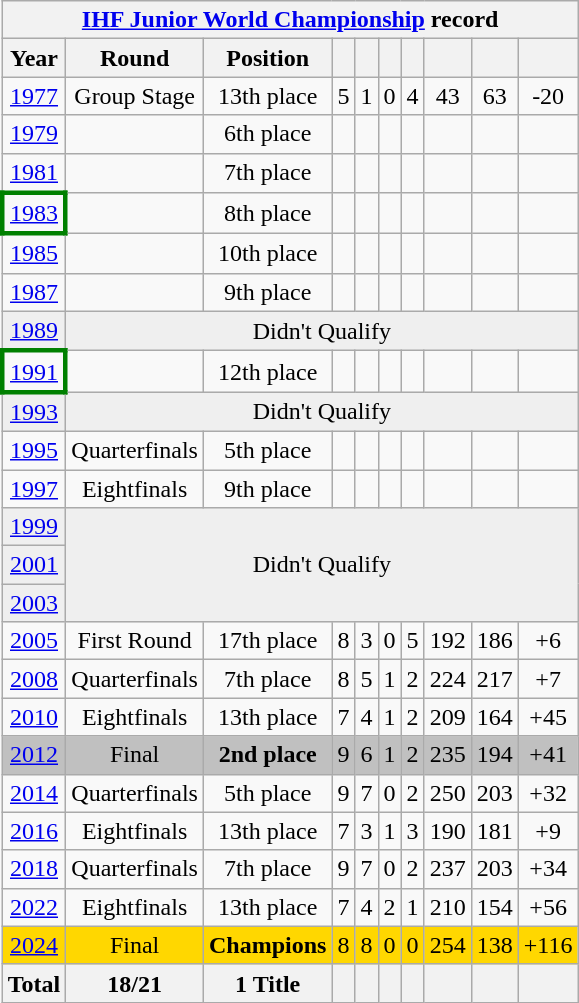<table class="wikitable" style="text-align: center;">
<tr>
<th colspan=10><a href='#'>IHF Junior World Championship</a> record</th>
</tr>
<tr>
<th>Year</th>
<th>Round</th>
<th>Position</th>
<th></th>
<th></th>
<th></th>
<th></th>
<th></th>
<th></th>
<th></th>
</tr>
<tr>
<td> <a href='#'>1977</a></td>
<td>Group Stage</td>
<td>13th place</td>
<td>5</td>
<td>1</td>
<td>0</td>
<td>4</td>
<td>43</td>
<td>63</td>
<td>-20</td>
</tr>
<tr>
<td> <a href='#'>1979</a></td>
<td></td>
<td>6th place</td>
<td></td>
<td></td>
<td></td>
<td></td>
<td></td>
<td></td>
<td></td>
</tr>
<tr>
<td> <a href='#'>1981</a></td>
<td></td>
<td>7th place</td>
<td></td>
<td></td>
<td></td>
<td></td>
<td></td>
<td></td>
<td></td>
</tr>
<tr>
<td style="border: 3px solid green"> <a href='#'>1983</a></td>
<td></td>
<td>8th place</td>
<td></td>
<td></td>
<td></td>
<td></td>
<td></td>
<td></td>
<td></td>
</tr>
<tr>
<td> <a href='#'>1985</a></td>
<td></td>
<td>10th place</td>
<td></td>
<td></td>
<td></td>
<td></td>
<td></td>
<td></td>
<td></td>
</tr>
<tr>
<td> <a href='#'>1987</a></td>
<td></td>
<td>9th place</td>
<td></td>
<td></td>
<td></td>
<td></td>
<td></td>
<td></td>
<td></td>
</tr>
<tr bgcolor="efefef">
<td> <a href='#'>1989</a></td>
<td colspan=10>Didn't Qualify</td>
</tr>
<tr>
<td style="border: 3px solid green"> <a href='#'>1991</a></td>
<td></td>
<td>12th place</td>
<td></td>
<td></td>
<td></td>
<td></td>
<td></td>
<td></td>
<td></td>
</tr>
<tr bgcolor="efefef">
<td> <a href='#'>1993</a></td>
<td colspan=10>Didn't Qualify</td>
</tr>
<tr>
<td> <a href='#'>1995</a></td>
<td>Quarterfinals</td>
<td>5th place</td>
<td></td>
<td></td>
<td></td>
<td></td>
<td></td>
<td></td>
<td></td>
</tr>
<tr>
<td> <a href='#'>1997</a></td>
<td>Eightfinals</td>
<td>9th place</td>
<td></td>
<td></td>
<td></td>
<td></td>
<td></td>
<td></td>
<td></td>
</tr>
<tr bgcolor="efefef">
<td> <a href='#'>1999</a></td>
<td colspan=10 rowspan=3>Didn't Qualify</td>
</tr>
<tr bgcolor="efefef">
<td> <a href='#'>2001</a></td>
</tr>
<tr bgcolor="efefef">
<td> <a href='#'>2003</a></td>
</tr>
<tr>
<td> <a href='#'>2005</a></td>
<td>First Round</td>
<td>17th place</td>
<td>8</td>
<td>3</td>
<td>0</td>
<td>5</td>
<td>192</td>
<td>186</td>
<td>+6</td>
</tr>
<tr>
<td> <a href='#'>2008</a></td>
<td>Quarterfinals</td>
<td>7th place</td>
<td>8</td>
<td>5</td>
<td>1</td>
<td>2</td>
<td>224</td>
<td>217</td>
<td>+7</td>
</tr>
<tr>
<td> <a href='#'>2010</a></td>
<td>Eightfinals</td>
<td>13th place</td>
<td>7</td>
<td>4</td>
<td>1</td>
<td>2</td>
<td>209</td>
<td>164</td>
<td>+45</td>
</tr>
<tr bgcolor=silver>
<td> <a href='#'>2012</a></td>
<td>Final</td>
<td><strong>2nd</strong> <strong>place</strong> </td>
<td>9</td>
<td>6</td>
<td>1</td>
<td>2</td>
<td>235</td>
<td>194</td>
<td>+41</td>
</tr>
<tr bgcolor=>
<td> <a href='#'>2014</a></td>
<td>Quarterfinals</td>
<td>5th place</td>
<td>9</td>
<td>7</td>
<td>0</td>
<td>2</td>
<td>250</td>
<td>203</td>
<td>+32</td>
</tr>
<tr bgcolor=>
<td> <a href='#'>2016</a></td>
<td>Eightfinals</td>
<td>13th place</td>
<td>7</td>
<td>3</td>
<td>1</td>
<td>3</td>
<td>190</td>
<td>181</td>
<td>+9</td>
</tr>
<tr bgcolor=>
<td> <a href='#'>2018</a></td>
<td>Quarterfinals</td>
<td>7th place</td>
<td>9</td>
<td>7</td>
<td>0</td>
<td>2</td>
<td>237</td>
<td>203</td>
<td>+34</td>
</tr>
<tr>
<td> <a href='#'>2022</a></td>
<td>Eightfinals</td>
<td>13th place</td>
<td>7</td>
<td>4</td>
<td>2</td>
<td>1</td>
<td>210</td>
<td>154</td>
<td>+56</td>
</tr>
<tr bgcolor=gold>
<td> <a href='#'>2024</a></td>
<td>Final</td>
<td><strong>Champions </strong></td>
<td>8</td>
<td>8</td>
<td>0</td>
<td>0</td>
<td>254</td>
<td>138</td>
<td>+116</td>
</tr>
<tr>
<th>Total</th>
<th>18/21</th>
<th>1 Title</th>
<th></th>
<th></th>
<th></th>
<th></th>
<th></th>
<th></th>
<th></th>
</tr>
</table>
